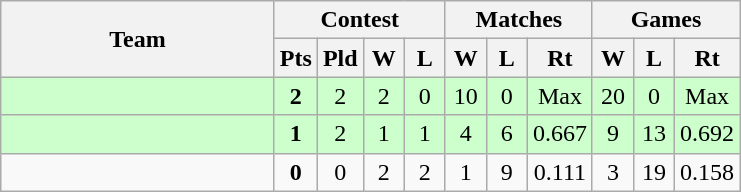<table class=wikitable style="text-align:center">
<tr>
<th width=175 rowspan=2>Team</th>
<th colspan=4>Contest</th>
<th colspan=3>Matches</th>
<th colspan=3>Games</th>
</tr>
<tr>
<th width=20>Pts</th>
<th width=20>Pld</th>
<th width=20>W</th>
<th width=20>L</th>
<th width=20>W</th>
<th width=20>L</th>
<th width=20>Rt</th>
<th width=20>W</th>
<th width=20>L</th>
<th width=20>Rt</th>
</tr>
<tr bgcolor=ccffcc>
<td style="text-align:left"></td>
<td><strong>2</strong></td>
<td>2</td>
<td>2</td>
<td>0</td>
<td>10</td>
<td>0</td>
<td>Max</td>
<td>20</td>
<td>0</td>
<td>Max</td>
</tr>
<tr bgcolor=ccffcc>
<td style="text-align:left"></td>
<td><strong>1</strong></td>
<td>2</td>
<td>1</td>
<td>1</td>
<td>4</td>
<td>6</td>
<td>0.667</td>
<td>9</td>
<td>13</td>
<td>0.692</td>
</tr>
<tr>
<td style="text-align:left"></td>
<td><strong>0</strong></td>
<td>0</td>
<td>2</td>
<td>2</td>
<td>1</td>
<td>9</td>
<td>0.111</td>
<td>3</td>
<td>19</td>
<td>0.158</td>
</tr>
</table>
